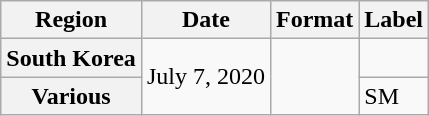<table class="wikitable plainrowheaders">
<tr>
<th scope="col">Region</th>
<th scope="col">Date</th>
<th scope="col">Format</th>
<th scope="col">Label</th>
</tr>
<tr>
<th scope="row">South Korea</th>
<td rowspan="2">July 7, 2020</td>
<td rowspan="2"></td>
<td></td>
</tr>
<tr>
<th scope="row">Various</th>
<td>SM</td>
</tr>
</table>
